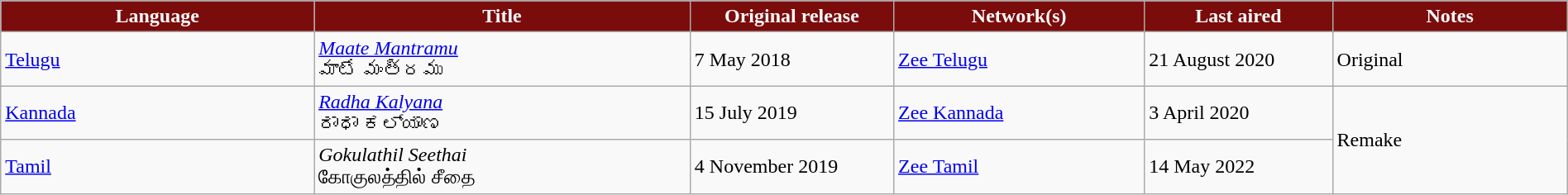<table class="wikitable" style="width:100%; margin-right:0;">
<tr style="color:white">
<th style="background:#7b0c0c; width:20%;">Language</th>
<th style="background:#7b0c0c; width:24%;">Title</th>
<th style="background:#7b0c0c; width:13%;">Original release</th>
<th style="background:#7b0c0c; width:16%;">Network(s)</th>
<th style="background:#7b0c0c; width:12%;">Last aired</th>
<th style="background:#7b0c0c; width:18%;">Notes</th>
</tr>
<tr>
<td><a href='#'>Telugu</a></td>
<td><em><a href='#'>Maate Mantramu</a></em> <br> మాటే మంత్రము</td>
<td>7 May 2018</td>
<td><a href='#'>Zee Telugu</a></td>
<td>21 August 2020</td>
<td>Original</td>
</tr>
<tr>
<td><a href='#'>Kannada</a></td>
<td><em><a href='#'>Radha Kalyana</a></em> <br> ರಾಧಾ ಕಲ್ಯಾಣ</td>
<td>15 July 2019</td>
<td><a href='#'>Zee Kannada</a></td>
<td>3 April 2020</td>
<td rowspan="2">Remake</td>
</tr>
<tr>
<td><a href='#'>Tamil</a></td>
<td><em>Gokulathil Seethai</em> <br> கோகுலத்தில் சீதை</td>
<td>4 November 2019</td>
<td><a href='#'>Zee Tamil</a></td>
<td>14 May 2022</td>
</tr>
</table>
